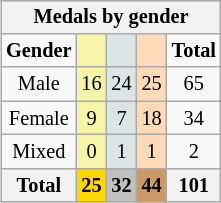<table class="wikitable" style="font-size:85%; float:right">
<tr style="background:#efefef;">
<th colspan=5><strong>Medals by gender</strong></th>
</tr>
<tr align=center>
<td><strong>Gender</strong></td>
<td style="background:#f7f6a8;"></td>
<td style="background:#dce5e5;"></td>
<td style="background:#ffdab9;"></td>
<td><strong>Total</strong></td>
</tr>
<tr align=center>
<td>Male</td>
<td style="background:#F7F6A8;">16</td>
<td style="background:#DCE5E5;">24</td>
<td style="background:#FFDAB9;">25</td>
<td>65</td>
</tr>
<tr align=center>
<td>Female</td>
<td style="background:#F7F6A8;">9</td>
<td style="background:#DCE5E5;">7</td>
<td style="background:#FFDAB9;">18</td>
<td>34</td>
</tr>
<tr align=center>
<td>Mixed</td>
<td bgcolor=F7F6A8>0</td>
<td bgcolor=DCE5E5>1</td>
<td bgcolor=FFDAB9>1</td>
<td>2</td>
</tr>
<tr>
<th><strong>Total</strong></th>
<th style="background:gold;"><strong>25</strong></th>
<th style="background:silver;"><strong>32</strong></th>
<th style="background:#c96;"><strong>44</strong></th>
<th><strong>101</strong></th>
</tr>
</table>
